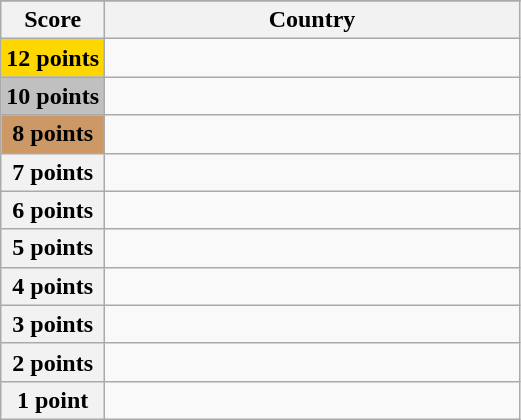<table class="wikitable">
<tr>
</tr>
<tr>
<th scope="col" width="20%">Score</th>
<th scope="col">Country</th>
</tr>
<tr>
<th scope="row" style="background:gold">12 points</th>
<td></td>
</tr>
<tr>
<th scope="row" style="background:silver">10 points</th>
<td></td>
</tr>
<tr>
<th scope="row" style="background:#CC9966">8 points</th>
<td></td>
</tr>
<tr>
<th scope="row">7 points</th>
<td></td>
</tr>
<tr>
<th scope="row">6 points</th>
<td></td>
</tr>
<tr>
<th scope="row">5 points</th>
<td></td>
</tr>
<tr>
<th scope="row">4 points</th>
<td></td>
</tr>
<tr>
<th scope="row">3 points</th>
<td></td>
</tr>
<tr>
<th scope="row">2 points</th>
<td></td>
</tr>
<tr>
<th scope="row">1 point</th>
<td></td>
</tr>
</table>
